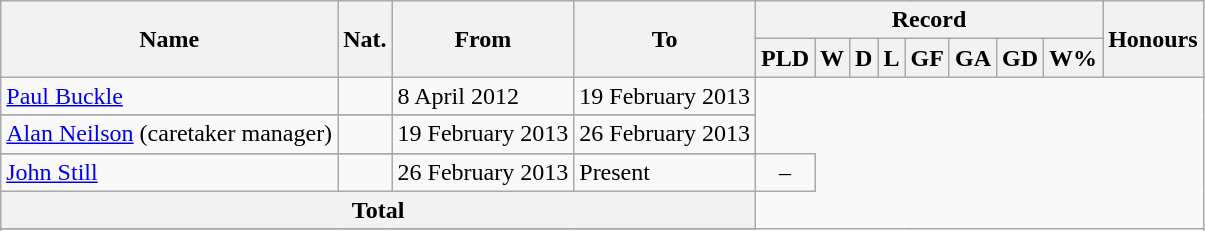<table class="wikitable" style="text-align: center">
<tr>
<th rowspan="2">Name</th>
<th rowspan="2">Nat.</th>
<th rowspan="2">From</th>
<th rowspan="2">To</th>
<th colspan="8">Record</th>
<th rowspan="2">Honours</th>
</tr>
<tr>
<th>PLD</th>
<th>W</th>
<th>D</th>
<th>L</th>
<th>GF</th>
<th>GA</th>
<th>GD</th>
<th>W%</th>
</tr>
<tr>
<td align=left><a href='#'>Paul Buckle</a></td>
<td></td>
<td align=left>8 April 2012</td>
<td align=left>19 February 2013<br></td>
</tr>
<tr>
</tr>
<tr>
<td align=left><a href='#'>Alan Neilson</a> (caretaker manager)</td>
<td></td>
<td align=left>19 February 2013</td>
<td align=left>26 February 2013<br></td>
</tr>
<tr>
</tr>
<tr>
<td align=left><a href='#'>John Still</a></td>
<td></td>
<td align=left>26 February 2013</td>
<td align=left>Present<br></td>
<td>–</td>
</tr>
<tr>
<th colspan="4"><strong>Total</strong><br></th>
</tr>
<tr>
</tr>
<tr>
</tr>
</table>
